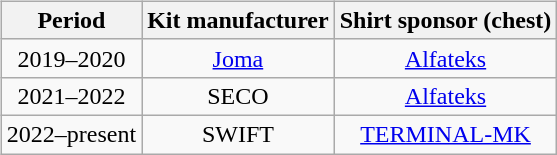<table style="width:480px; float:Left; padding-right: 1em; text-align:center">
<tr>
<td valign=top width=90%><br><table class="wikitable" style="text-align:center">
<tr>
<th>Period</th>
<th>Kit manufacturer</th>
<th>Shirt sponsor (chest)</th>
</tr>
<tr>
<td>2019–2020</td>
<td> <a href='#'>Joma</a></td>
<td><a href='#'>Alfateks</a></td>
</tr>
<tr>
<td>2021–2022</td>
<td> SECO</td>
<td><a href='#'>Alfateks</a></td>
</tr>
<tr>
<td>2022–present</td>
<td> SWIFT</td>
<td><a href='#'>TERMINAL-MK</a></td>
</tr>
</table>
</td>
</tr>
</table>
